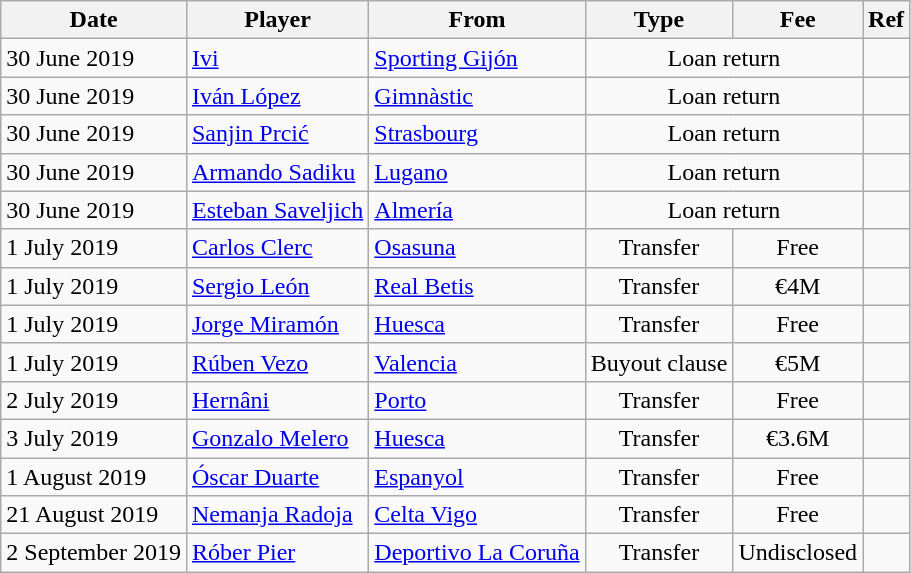<table class="wikitable">
<tr>
<th>Date</th>
<th>Player</th>
<th>From</th>
<th>Type</th>
<th>Fee</th>
<th>Ref</th>
</tr>
<tr>
<td>30 June 2019</td>
<td> <a href='#'>Ivi</a></td>
<td><a href='#'>Sporting Gijón</a></td>
<td style="text-align:center;" colspan="2">Loan return</td>
<td align=center></td>
</tr>
<tr>
<td>30 June 2019</td>
<td> <a href='#'>Iván López</a></td>
<td><a href='#'>Gimnàstic</a></td>
<td style="text-align:center;" colspan="2">Loan return</td>
<td align=center></td>
</tr>
<tr>
<td>30 June 2019</td>
<td> <a href='#'>Sanjin Prcić</a></td>
<td> <a href='#'>Strasbourg</a></td>
<td style="text-align:center;" colspan="2">Loan return</td>
<td align=center></td>
</tr>
<tr>
<td>30 June 2019</td>
<td> <a href='#'>Armando Sadiku</a></td>
<td> <a href='#'>Lugano</a></td>
<td style="text-align:center;" colspan="2">Loan return</td>
<td align=center></td>
</tr>
<tr>
<td>30 June 2019</td>
<td> <a href='#'>Esteban Saveljich</a></td>
<td><a href='#'>Almería</a></td>
<td style="text-align:center;" colspan="2">Loan return</td>
<td align=center></td>
</tr>
<tr>
<td>1 July 2019</td>
<td> <a href='#'>Carlos Clerc</a></td>
<td><a href='#'>Osasuna</a></td>
<td align=center>Transfer</td>
<td align=center>Free</td>
<td align=center></td>
</tr>
<tr>
<td>1 July 2019</td>
<td> <a href='#'>Sergio León</a></td>
<td><a href='#'>Real Betis</a></td>
<td align=center>Transfer</td>
<td align=center>€4M</td>
<td align=center></td>
</tr>
<tr>
<td>1 July 2019</td>
<td> <a href='#'>Jorge Miramón</a></td>
<td><a href='#'>Huesca</a></td>
<td align=center>Transfer</td>
<td align=center>Free</td>
<td align=center></td>
</tr>
<tr>
<td>1 July 2019</td>
<td> <a href='#'>Rúben Vezo</a></td>
<td><a href='#'>Valencia</a></td>
<td align=center>Buyout clause</td>
<td align=center>€5M</td>
<td align=center></td>
</tr>
<tr>
<td>2 July 2019</td>
<td> <a href='#'>Hernâni</a></td>
<td> <a href='#'>Porto</a></td>
<td align=center>Transfer</td>
<td align=center>Free</td>
<td align=center></td>
</tr>
<tr>
<td>3 July 2019</td>
<td> <a href='#'>Gonzalo Melero</a></td>
<td><a href='#'>Huesca</a></td>
<td align=center>Transfer</td>
<td align=center>€3.6M</td>
<td align=center></td>
</tr>
<tr>
<td>1 August 2019</td>
<td> <a href='#'>Óscar Duarte</a></td>
<td><a href='#'>Espanyol</a></td>
<td align=center>Transfer</td>
<td align=center>Free</td>
<td align=center></td>
</tr>
<tr>
<td>21 August 2019</td>
<td> <a href='#'>Nemanja Radoja</a></td>
<td><a href='#'>Celta Vigo</a></td>
<td align=center>Transfer</td>
<td align=center>Free</td>
<td align=center></td>
</tr>
<tr>
<td>2 September 2019</td>
<td> <a href='#'>Róber Pier</a></td>
<td><a href='#'>Deportivo La Coruña</a></td>
<td align=center>Transfer</td>
<td align=center>Undisclosed</td>
<td align=center></td>
</tr>
</table>
